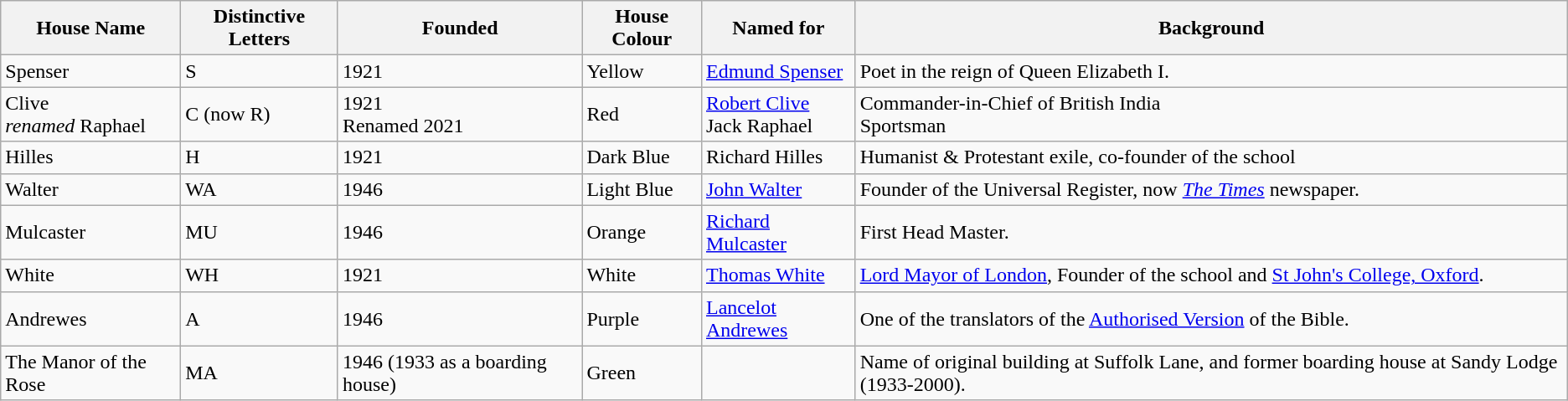<table class="wikitable">
<tr>
<th>House Name</th>
<th>Distinctive Letters</th>
<th>Founded</th>
<th>House Colour</th>
<th>Named for</th>
<th>Background </th>
</tr>
<tr>
<td>Spenser</td>
<td>S</td>
<td>1921</td>
<td> Yellow</td>
<td><a href='#'>Edmund Spenser</a></td>
<td>Poet in the reign of Queen Elizabeth I.</td>
</tr>
<tr>
<td>Clive<br><em>renamed</em> Raphael</td>
<td>C (now R)</td>
<td>1921<br>Renamed 2021</td>
<td> Red</td>
<td><a href='#'>Robert Clive</a><br>Jack Raphael</td>
<td>Commander-in-Chief of British India<br>Sportsman</td>
</tr>
<tr>
<td>Hilles</td>
<td>H</td>
<td>1921</td>
<td> Dark Blue</td>
<td>Richard Hilles</td>
<td>Humanist & Protestant exile, co-founder of the school</td>
</tr>
<tr>
<td>Walter</td>
<td>WA</td>
<td>1946</td>
<td> Light Blue</td>
<td><a href='#'>John Walter</a></td>
<td>Founder of the Universal Register, now <em><a href='#'>The Times</a></em> newspaper.</td>
</tr>
<tr>
<td>Mulcaster</td>
<td>MU</td>
<td>1946</td>
<td> Orange</td>
<td><a href='#'>Richard Mulcaster</a></td>
<td>First Head Master.</td>
</tr>
<tr>
<td>White</td>
<td>WH</td>
<td>1921</td>
<td> White</td>
<td><a href='#'>Thomas White</a></td>
<td><a href='#'>Lord Mayor of London</a>, Founder of the school and <a href='#'>St John's College, Oxford</a>.</td>
</tr>
<tr>
<td>Andrewes</td>
<td>A</td>
<td>1946</td>
<td> Purple</td>
<td><a href='#'>Lancelot Andrewes</a></td>
<td>One of the translators of the <a href='#'>Authorised Version</a> of the Bible.</td>
</tr>
<tr>
<td>The Manor of the Rose</td>
<td>MA</td>
<td>1946 (1933 as a boarding house)</td>
<td> Green</td>
<td></td>
<td>Name of original building at Suffolk Lane, and former boarding house at Sandy Lodge (1933-2000).</td>
</tr>
</table>
